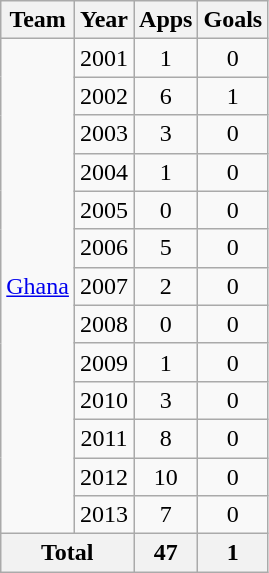<table class="wikitable" style="text-align: center;">
<tr>
<th>Team</th>
<th>Year</th>
<th>Apps</th>
<th>Goals</th>
</tr>
<tr>
<td rowspan="13"><a href='#'>Ghana</a></td>
<td>2001</td>
<td>1</td>
<td>0</td>
</tr>
<tr>
<td>2002</td>
<td>6</td>
<td>1</td>
</tr>
<tr>
<td>2003</td>
<td>3</td>
<td>0</td>
</tr>
<tr>
<td>2004</td>
<td>1</td>
<td>0</td>
</tr>
<tr>
<td>2005</td>
<td>0</td>
<td>0</td>
</tr>
<tr>
<td>2006</td>
<td>5</td>
<td>0</td>
</tr>
<tr>
<td>2007</td>
<td>2</td>
<td>0</td>
</tr>
<tr>
<td>2008</td>
<td>0</td>
<td>0</td>
</tr>
<tr>
<td>2009</td>
<td>1</td>
<td>0</td>
</tr>
<tr>
<td>2010</td>
<td>3</td>
<td>0</td>
</tr>
<tr>
<td>2011</td>
<td>8</td>
<td>0</td>
</tr>
<tr>
<td>2012</td>
<td>10</td>
<td>0</td>
</tr>
<tr>
<td>2013</td>
<td>7</td>
<td>0</td>
</tr>
<tr>
<th colspan="2">Total</th>
<th>47</th>
<th>1</th>
</tr>
</table>
